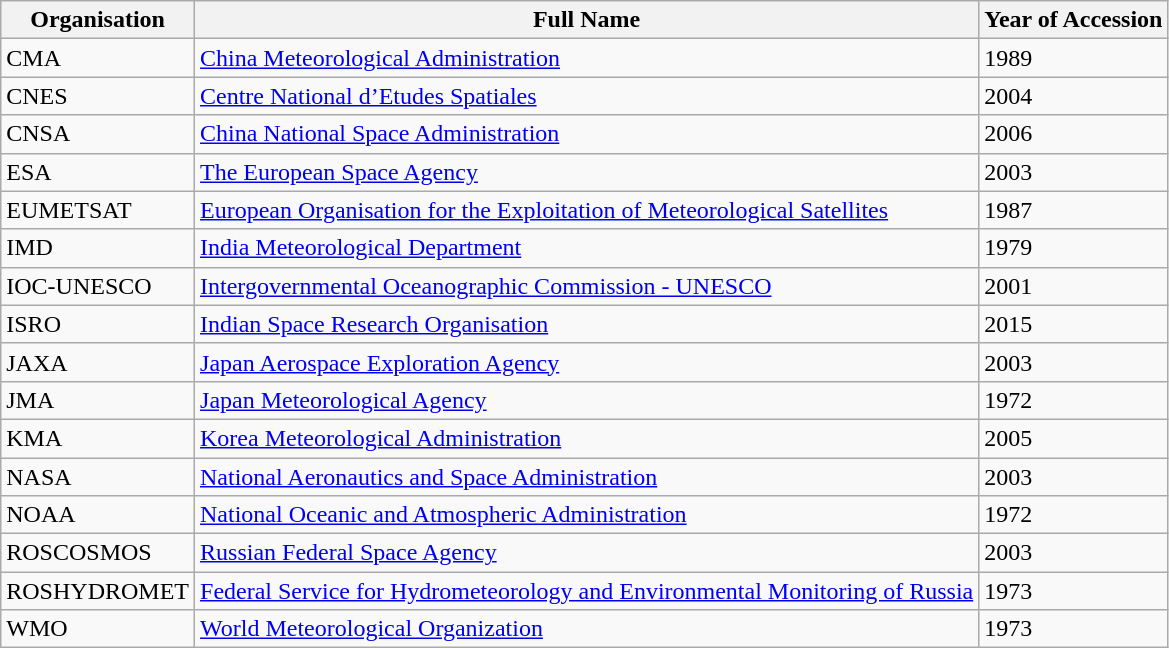<table class="wikitable">
<tr>
<th>Organisation</th>
<th>Full Name</th>
<th>Year of Accession</th>
</tr>
<tr>
<td>CMA</td>
<td><a href='#'>China Meteorological Administration</a></td>
<td>1989</td>
</tr>
<tr>
<td>CNES</td>
<td><a href='#'>Centre National d’Etudes Spatiales</a></td>
<td>2004</td>
</tr>
<tr>
<td>CNSA</td>
<td><a href='#'>China National Space Administration</a></td>
<td>2006</td>
</tr>
<tr>
<td>ESA</td>
<td><a href='#'>The European Space Agency</a></td>
<td>2003</td>
</tr>
<tr>
<td>EUMETSAT</td>
<td><a href='#'>European Organisation for the Exploitation of Meteorological Satellites</a></td>
<td>1987</td>
</tr>
<tr>
<td>IMD</td>
<td><a href='#'>India Meteorological Department</a></td>
<td>1979</td>
</tr>
<tr>
<td>IOC-UNESCO</td>
<td><a href='#'>Intergovernmental Oceanographic Commission - UNESCO</a></td>
<td>2001</td>
</tr>
<tr>
<td>ISRO</td>
<td><a href='#'>Indian Space Research Organisation</a></td>
<td>2015</td>
</tr>
<tr>
<td>JAXA</td>
<td><a href='#'>Japan Aerospace Exploration Agency</a></td>
<td>2003</td>
</tr>
<tr>
<td>JMA</td>
<td><a href='#'>Japan Meteorological Agency</a></td>
<td>1972</td>
</tr>
<tr>
<td>KMA</td>
<td><a href='#'>Korea Meteorological Administration</a></td>
<td>2005</td>
</tr>
<tr>
<td>NASA</td>
<td><a href='#'>National Aeronautics and Space Administration</a></td>
<td>2003</td>
</tr>
<tr>
<td>NOAA</td>
<td><a href='#'>National Oceanic and Atmospheric Administration</a></td>
<td>1972</td>
</tr>
<tr>
<td>ROSCOSMOS</td>
<td><a href='#'>Russian Federal Space Agency</a></td>
<td>2003</td>
</tr>
<tr>
<td>ROSHYDROMET</td>
<td><a href='#'>Federal Service for Hydrometeorology and Environmental Monitoring of Russia</a></td>
<td>1973</td>
</tr>
<tr>
<td>WMO</td>
<td><a href='#'>World Meteorological Organization</a></td>
<td>1973</td>
</tr>
</table>
